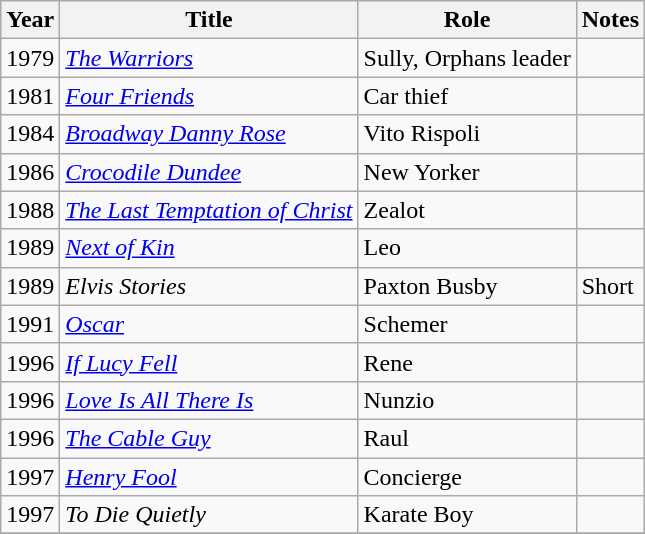<table class="wikitable">
<tr>
<th>Year</th>
<th>Title</th>
<th>Role</th>
<th>Notes</th>
</tr>
<tr>
<td>1979</td>
<td><em><a href='#'>The Warriors</a></em></td>
<td>Sully, Orphans leader</td>
<td></td>
</tr>
<tr>
<td>1981</td>
<td><em><a href='#'>Four Friends</a></em></td>
<td>Car thief</td>
<td></td>
</tr>
<tr>
<td>1984</td>
<td><em><a href='#'>Broadway Danny Rose</a></em></td>
<td>Vito Rispoli</td>
<td></td>
</tr>
<tr>
<td>1986</td>
<td><em><a href='#'>Crocodile Dundee</a></em></td>
<td>New Yorker</td>
<td></td>
</tr>
<tr>
<td>1988</td>
<td><em><a href='#'>The Last Temptation of Christ</a></em></td>
<td>Zealot</td>
<td></td>
</tr>
<tr>
<td>1989</td>
<td><em><a href='#'>Next of Kin</a></em></td>
<td>Leo</td>
<td></td>
</tr>
<tr>
<td>1989</td>
<td><em>Elvis Stories</em></td>
<td>Paxton Busby</td>
<td>Short</td>
</tr>
<tr>
<td>1991</td>
<td><em><a href='#'>Oscar</a></em></td>
<td>Schemer</td>
<td></td>
</tr>
<tr>
<td>1996</td>
<td><em><a href='#'>If Lucy Fell</a></em></td>
<td>Rene</td>
<td></td>
</tr>
<tr>
<td>1996</td>
<td><em><a href='#'>Love Is All There Is</a></em></td>
<td>Nunzio</td>
<td></td>
</tr>
<tr>
<td>1996</td>
<td><em><a href='#'>The Cable Guy</a></em></td>
<td>Raul</td>
<td></td>
</tr>
<tr>
<td>1997</td>
<td><em><a href='#'>Henry Fool</a></em></td>
<td>Concierge</td>
<td></td>
</tr>
<tr>
<td>1997</td>
<td><em>To Die Quietly</em></td>
<td>Karate Boy</td>
<td></td>
</tr>
<tr>
</tr>
</table>
